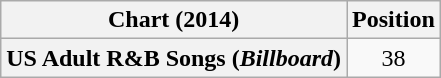<table class="wikitable sortable plainrowheaders">
<tr>
<th scope="col">Chart (2014)</th>
<th scope="col">Position</th>
</tr>
<tr>
<th scope="row">US Adult R&B Songs (<em>Billboard</em>)</th>
<td align="center">38</td>
</tr>
</table>
